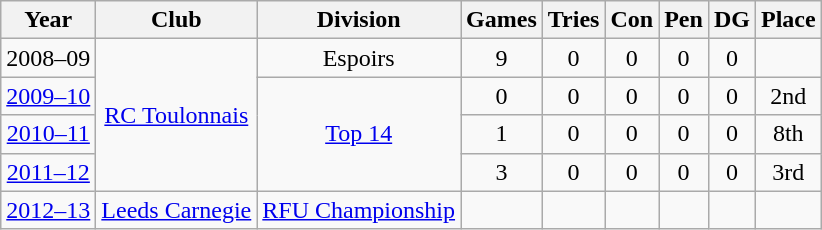<table class="wikitable">
<tr>
<th>Year</th>
<th>Club</th>
<th>Division</th>
<th>Games</th>
<th>Tries</th>
<th>Con</th>
<th>Pen</th>
<th>DG</th>
<th>Place</th>
</tr>
<tr align="center">
<td>2008–09</td>
<td rowspan=4><a href='#'>RC Toulonnais</a></td>
<td>Espoirs</td>
<td>9</td>
<td>0</td>
<td>0</td>
<td>0</td>
<td>0</td>
<td></td>
</tr>
<tr align="center">
<td><a href='#'>2009–10</a></td>
<td rowspan=3><a href='#'>Top 14</a></td>
<td>0</td>
<td>0</td>
<td>0</td>
<td>0</td>
<td>0</td>
<td>2nd</td>
</tr>
<tr align="center">
<td><a href='#'>2010–11</a></td>
<td>1</td>
<td>0</td>
<td>0</td>
<td>0</td>
<td>0</td>
<td>8th</td>
</tr>
<tr align="center">
<td><a href='#'>2011–12</a></td>
<td>3</td>
<td>0</td>
<td>0</td>
<td>0</td>
<td>0</td>
<td>3rd</td>
</tr>
<tr align="center">
<td><a href='#'>2012–13</a></td>
<td><a href='#'>Leeds Carnegie</a></td>
<td><a href='#'>RFU Championship</a></td>
<td></td>
<td></td>
<td></td>
<td></td>
<td></td>
<td></td>
</tr>
</table>
